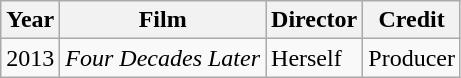<table class="wikitable">
<tr>
<th>Year</th>
<th>Film</th>
<th>Director</th>
<th>Credit</th>
</tr>
<tr>
<td>2013</td>
<td><em>Four Decades Later</em></td>
<td>Herself</td>
<td>Producer</td>
</tr>
</table>
